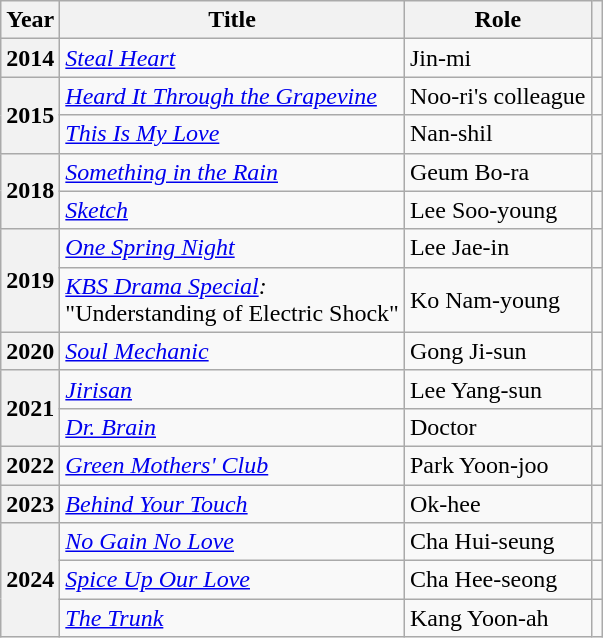<table class="wikitable sortable plainrowheaders">
<tr>
<th scope="col">Year</th>
<th scope="col">Title</th>
<th scope="col">Role</th>
<th scope="col" class="unsortable"></th>
</tr>
<tr>
<th scope="row">2014</th>
<td><em><a href='#'>Steal Heart</a></em></td>
<td>Jin-mi</td>
<td></td>
</tr>
<tr>
<th scope="row" rowspan="2">2015</th>
<td><em><a href='#'>Heard It Through the Grapevine</a></em></td>
<td>Noo-ri's colleague</td>
<td></td>
</tr>
<tr>
<td><em><a href='#'>This Is My Love</a></em></td>
<td>Nan-shil</td>
<td></td>
</tr>
<tr>
<th scope="row" rowspan="2">2018</th>
<td><em><a href='#'>Something in the Rain</a></em></td>
<td>Geum Bo-ra</td>
<td></td>
</tr>
<tr>
<td><em><a href='#'>Sketch</a></em></td>
<td>Lee Soo-young</td>
<td></td>
</tr>
<tr>
<th scope="row" rowspan="2">2019</th>
<td><em><a href='#'>One Spring Night</a></em></td>
<td>Lee Jae-in</td>
<td></td>
</tr>
<tr>
<td><em><a href='#'>KBS Drama Special</a>:</em><br>"Understanding of Electric Shock"</td>
<td>Ko Nam-young</td>
<td></td>
</tr>
<tr>
<th scope="row">2020</th>
<td><em><a href='#'>Soul Mechanic</a></em></td>
<td>Gong Ji-sun</td>
<td></td>
</tr>
<tr>
<th scope="row" rowspan="2">2021</th>
<td><em><a href='#'>Jirisan</a></em></td>
<td>Lee Yang-sun</td>
<td></td>
</tr>
<tr>
<td><em><a href='#'>Dr. Brain</a></em></td>
<td>Doctor</td>
<td></td>
</tr>
<tr>
<th scope="row">2022</th>
<td><em><a href='#'>Green Mothers' Club</a></em></td>
<td>Park Yoon-joo</td>
<td></td>
</tr>
<tr>
<th scope="row">2023</th>
<td><em><a href='#'>Behind Your Touch</a></em></td>
<td>Ok-hee</td>
<td></td>
</tr>
<tr>
<th scope="row" rowspan="3">2024</th>
<td><em><a href='#'>No Gain No Love</a></em></td>
<td>Cha Hui-seung</td>
<td></td>
</tr>
<tr>
<td><em><a href='#'>Spice Up Our Love</a></em></td>
<td>Cha Hee-seong</td>
<td></td>
</tr>
<tr>
<td><em><a href='#'>The Trunk</a></em></td>
<td>Kang Yoon-ah</td>
<td></td>
</tr>
</table>
